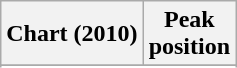<table class="wikitable sortable">
<tr>
<th>Chart (2010)</th>
<th>Peak<br>position</th>
</tr>
<tr>
</tr>
<tr>
</tr>
<tr>
</tr>
</table>
